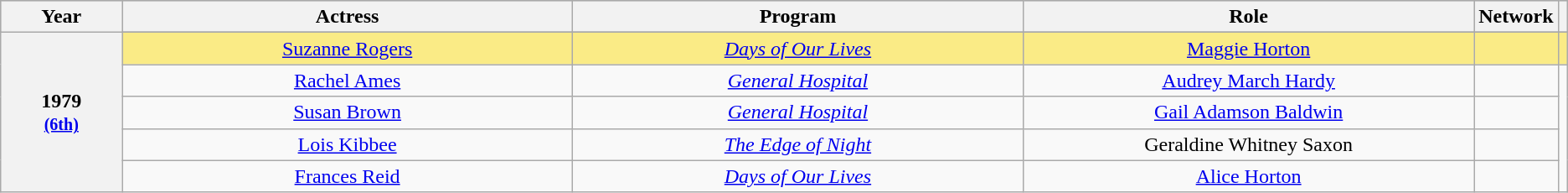<table class="wikitable" rowspan="2" background: #f6e39c style="text-align: center">
<tr style="background:#bebebe;">
<th scope="col" style="width:8%;">Year</th>
<th scope="col" style="width:30%;">Actress</th>
<th scope="col" style="width:30%;">Program</th>
<th scope="col" style="width:30%;">Role</th>
<th scope="col" style="width:10%;">Network</th>
<th scope="col" style="width:1%;" class="unsortable"></th>
</tr>
<tr>
<th scope="row" rowspan=6 style="text-align:center">1979 <br><small><a href='#'>(6th)</a></small></th>
</tr>
<tr style="background:#FAEB86">
<td><a href='#'>Suzanne Rogers</a> </td>
<td><em><a href='#'>Days of Our Lives</a></em></td>
<td><a href='#'>Maggie Horton</a></td>
<td></td>
<td></td>
</tr>
<tr>
<td><a href='#'>Rachel Ames</a></td>
<td><em><a href='#'>General Hospital</a></em></td>
<td><a href='#'>Audrey March Hardy</a></td>
<td></td>
<td rowspan=5 style="text-align:center;"></td>
</tr>
<tr>
<td><a href='#'>Susan Brown</a></td>
<td><em><a href='#'>General Hospital</a></em></td>
<td><a href='#'>Gail Adamson Baldwin</a></td>
<td></td>
</tr>
<tr>
<td><a href='#'>Lois Kibbee</a></td>
<td><em><a href='#'>The Edge of Night</a></em></td>
<td>Geraldine Whitney Saxon</td>
<td></td>
</tr>
<tr>
<td><a href='#'>Frances Reid</a></td>
<td><em><a href='#'>Days of Our Lives</a></em></td>
<td><a href='#'>Alice Horton</a></td>
<td></td>
</tr>
</table>
